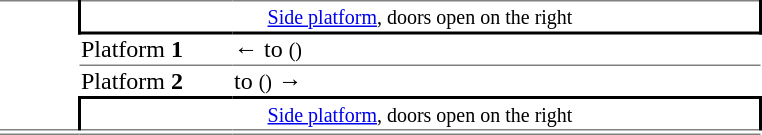<table style="border-collapse:collapse">
<tr style="border-top:1px solid grey">
<td rowspan=4 style="width:50px"><strong></strong></td>
<td colspan=2 style="border:solid;border-width:0px 2px 2px;text-align:center"><small><a href='#'>Side platform</a>, doors open on the right</small></td>
</tr>
<tr>
<td style="width:100px">Platform <strong>1</strong></td>
<td style="width:350px">←  to  <small>()</small></td>
</tr>
<tr style="border-top:1px solid grey">
<td>Platform <strong>2</strong></td>
<td>  to  <small>()</small> →</td>
</tr>
<tr>
<td colspan=2 style="border:solid;border-width:2px 2px 0;text-align:center"><small><a href='#'>Side platform</a>, doors open on the right</small></td>
</tr>
<tr style="border:solid grey;border-width:1px 0">
<td><strong></strong></td>
<td></td>
<td></td>
</tr>
</table>
